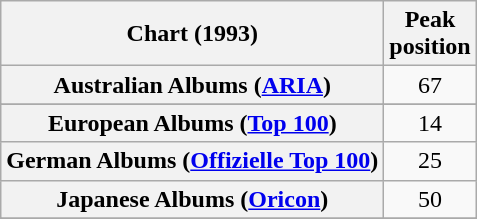<table class="wikitable sortable plainrowheaders">
<tr>
<th>Chart (1993)</th>
<th>Peak<br>position</th>
</tr>
<tr>
<th scope="row">Australian Albums (<a href='#'>ARIA</a>)</th>
<td align="center">67</td>
</tr>
<tr>
</tr>
<tr>
</tr>
<tr>
<th scope="row">European Albums (<a href='#'>Top 100</a>)</th>
<td align="center">14</td>
</tr>
<tr>
<th scope="row">German Albums (<a href='#'>Offizielle Top 100</a>)</th>
<td align="center">25</td>
</tr>
<tr>
<th scope="row">Japanese Albums (<a href='#'>Oricon</a>)</th>
<td align="center">50</td>
</tr>
<tr>
</tr>
<tr>
</tr>
<tr>
</tr>
</table>
